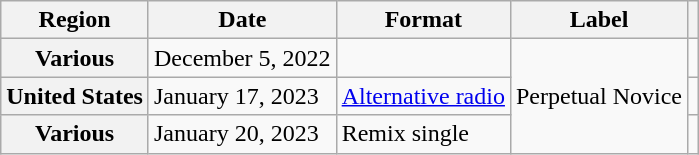<table class="wikitable plainrowheaders">
<tr>
<th scope="col">Region</th>
<th scope="col">Date</th>
<th scope="col">Format</th>
<th scope="col">Label</th>
<th scope="col" class="unsortable"></th>
</tr>
<tr>
<th scope="row">Various</th>
<td>December 5, 2022</td>
<td></td>
<td rowspan="3">Perpetual Novice</td>
<td align="center"></td>
</tr>
<tr>
<th scope="row">United States</th>
<td>January 17, 2023</td>
<td><a href='#'>Alternative radio</a></td>
<td align="center"></td>
</tr>
<tr>
<th scope="row">Various</th>
<td>January 20, 2023</td>
<td>Remix single</td>
<td align="center"></td>
</tr>
</table>
